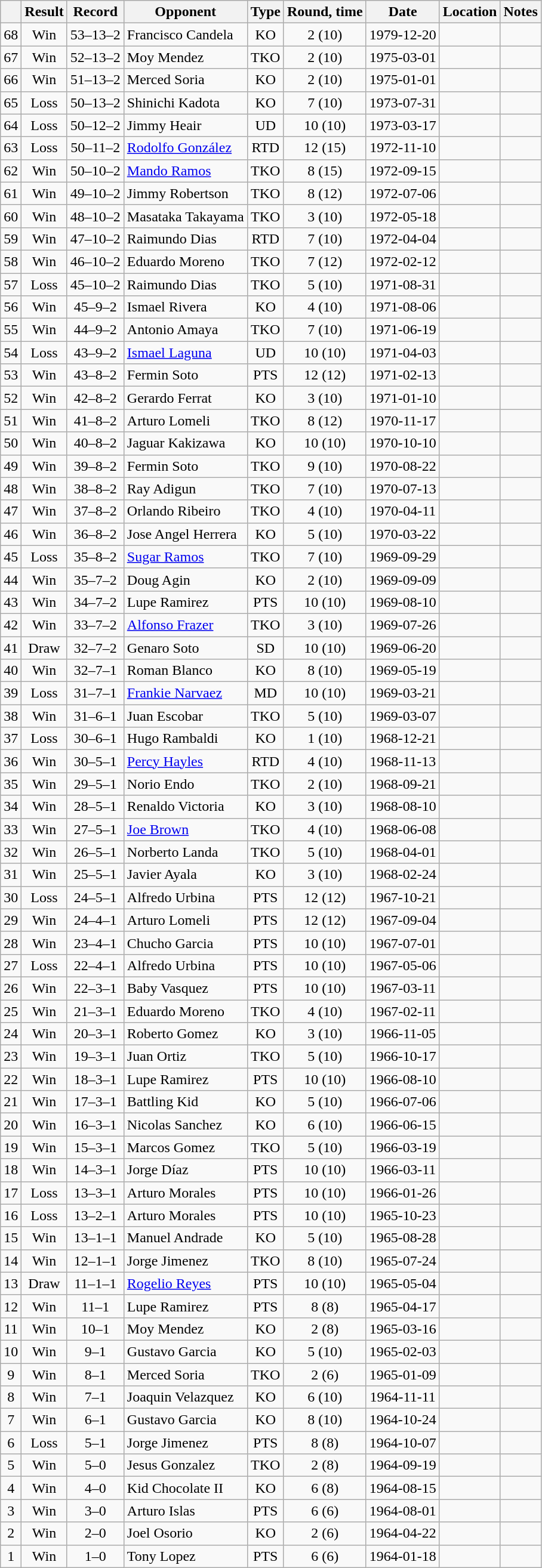<table class=wikitable style=text-align:center>
<tr>
<th></th>
<th>Result</th>
<th>Record</th>
<th>Opponent</th>
<th>Type</th>
<th>Round, time</th>
<th>Date</th>
<th>Location</th>
<th>Notes</th>
</tr>
<tr>
<td>68</td>
<td>Win</td>
<td>53–13–2</td>
<td align=left>Francisco Candela</td>
<td>KO</td>
<td>2 (10)</td>
<td>1979-12-20</td>
<td align=left></td>
<td align=left></td>
</tr>
<tr>
<td>67</td>
<td>Win</td>
<td>52–13–2</td>
<td align=left>Moy Mendez</td>
<td>TKO</td>
<td>2 (10)</td>
<td>1975-03-01</td>
<td align=left></td>
<td align=left></td>
</tr>
<tr>
<td>66</td>
<td>Win</td>
<td>51–13–2</td>
<td align=left>Merced Soria</td>
<td>KO</td>
<td>2 (10)</td>
<td>1975-01-01</td>
<td align=left></td>
<td align=left></td>
</tr>
<tr>
<td>65</td>
<td>Loss</td>
<td>50–13–2</td>
<td align=left>Shinichi Kadota</td>
<td>KO</td>
<td>7 (10)</td>
<td>1973-07-31</td>
<td align=left></td>
<td align=left></td>
</tr>
<tr>
<td>64</td>
<td>Loss</td>
<td>50–12–2</td>
<td align=left>Jimmy Heair</td>
<td>UD</td>
<td>10 (10)</td>
<td>1973-03-17</td>
<td align=left></td>
<td align=left></td>
</tr>
<tr>
<td>63</td>
<td>Loss</td>
<td>50–11–2</td>
<td align=left><a href='#'>Rodolfo González</a></td>
<td>RTD</td>
<td>12 (15)</td>
<td>1972-11-10</td>
<td align=left></td>
<td align=left></td>
</tr>
<tr>
<td>62</td>
<td>Win</td>
<td>50–10–2</td>
<td align=left><a href='#'>Mando Ramos</a></td>
<td>TKO</td>
<td>8 (15)</td>
<td>1972-09-15</td>
<td align=left></td>
<td align=left></td>
</tr>
<tr>
<td>61</td>
<td>Win</td>
<td>49–10–2</td>
<td align=left>Jimmy Robertson</td>
<td>TKO</td>
<td>8 (12)</td>
<td>1972-07-06</td>
<td align=left></td>
<td align=left></td>
</tr>
<tr>
<td>60</td>
<td>Win</td>
<td>48–10–2</td>
<td align=left>Masataka Takayama</td>
<td>TKO</td>
<td>3 (10)</td>
<td>1972-05-18</td>
<td align=left></td>
<td align=left></td>
</tr>
<tr>
<td>59</td>
<td>Win</td>
<td>47–10–2</td>
<td align=left>Raimundo Dias</td>
<td>RTD</td>
<td>7 (10)</td>
<td>1972-04-04</td>
<td align=left></td>
<td align=left></td>
</tr>
<tr>
<td>58</td>
<td>Win</td>
<td>46–10–2</td>
<td align=left>Eduardo Moreno</td>
<td>TKO</td>
<td>7 (12)</td>
<td>1972-02-12</td>
<td align=left></td>
<td align=left></td>
</tr>
<tr>
<td>57</td>
<td>Loss</td>
<td>45–10–2</td>
<td align=left>Raimundo Dias</td>
<td>TKO</td>
<td>5 (10)</td>
<td>1971-08-31</td>
<td align=left></td>
<td align=left></td>
</tr>
<tr>
<td>56</td>
<td>Win</td>
<td>45–9–2</td>
<td align=left>Ismael Rivera</td>
<td>KO</td>
<td>4 (10)</td>
<td>1971-08-06</td>
<td align=left></td>
<td align=left></td>
</tr>
<tr>
<td>55</td>
<td>Win</td>
<td>44–9–2</td>
<td align=left>Antonio Amaya</td>
<td>TKO</td>
<td>7 (10)</td>
<td>1971-06-19</td>
<td align=left></td>
<td align=left></td>
</tr>
<tr>
<td>54</td>
<td>Loss</td>
<td>43–9–2</td>
<td align=left><a href='#'>Ismael Laguna</a></td>
<td>UD</td>
<td>10 (10)</td>
<td>1971-04-03</td>
<td align=left></td>
<td align=left></td>
</tr>
<tr>
<td>53</td>
<td>Win</td>
<td>43–8–2</td>
<td align=left>Fermin Soto</td>
<td>PTS</td>
<td>12 (12)</td>
<td>1971-02-13</td>
<td align=left></td>
<td align=left></td>
</tr>
<tr>
<td>52</td>
<td>Win</td>
<td>42–8–2</td>
<td align=left>Gerardo Ferrat</td>
<td>KO</td>
<td>3 (10)</td>
<td>1971-01-10</td>
<td align=left></td>
<td align=left></td>
</tr>
<tr>
<td>51</td>
<td>Win</td>
<td>41–8–2</td>
<td align=left>Arturo Lomeli</td>
<td>TKO</td>
<td>8 (12)</td>
<td>1970-11-17</td>
<td align=left></td>
<td align=left></td>
</tr>
<tr>
<td>50</td>
<td>Win</td>
<td>40–8–2</td>
<td align=left>Jaguar Kakizawa</td>
<td>KO</td>
<td>10 (10)</td>
<td>1970-10-10</td>
<td align=left></td>
<td align=left></td>
</tr>
<tr>
<td>49</td>
<td>Win</td>
<td>39–8–2</td>
<td align=left>Fermin Soto</td>
<td>TKO</td>
<td>9 (10)</td>
<td>1970-08-22</td>
<td align=left></td>
<td align=left></td>
</tr>
<tr>
<td>48</td>
<td>Win</td>
<td>38–8–2</td>
<td align=left>Ray Adigun</td>
<td>TKO</td>
<td>7 (10)</td>
<td>1970-07-13</td>
<td align=left></td>
<td align=left></td>
</tr>
<tr>
<td>47</td>
<td>Win</td>
<td>37–8–2</td>
<td align=left>Orlando Ribeiro</td>
<td>TKO</td>
<td>4 (10)</td>
<td>1970-04-11</td>
<td align=left></td>
<td align=left></td>
</tr>
<tr>
<td>46</td>
<td>Win</td>
<td>36–8–2</td>
<td align=left>Jose Angel Herrera</td>
<td>KO</td>
<td>5 (10)</td>
<td>1970-03-22</td>
<td align=left></td>
<td align=left></td>
</tr>
<tr>
<td>45</td>
<td>Loss</td>
<td>35–8–2</td>
<td align=left><a href='#'>Sugar Ramos</a></td>
<td>TKO</td>
<td>7 (10)</td>
<td>1969-09-29</td>
<td align=left></td>
<td align=left></td>
</tr>
<tr>
<td>44</td>
<td>Win</td>
<td>35–7–2</td>
<td align=left>Doug Agin</td>
<td>KO</td>
<td>2 (10)</td>
<td>1969-09-09</td>
<td align=left></td>
<td align=left></td>
</tr>
<tr>
<td>43</td>
<td>Win</td>
<td>34–7–2</td>
<td align=left>Lupe Ramirez</td>
<td>PTS</td>
<td>10 (10)</td>
<td>1969-08-10</td>
<td align=left></td>
<td align=left></td>
</tr>
<tr>
<td>42</td>
<td>Win</td>
<td>33–7–2</td>
<td align=left><a href='#'>Alfonso Frazer</a></td>
<td>TKO</td>
<td>3 (10)</td>
<td>1969-07-26</td>
<td align=left></td>
<td align=left></td>
</tr>
<tr>
<td>41</td>
<td>Draw</td>
<td>32–7–2</td>
<td align=left>Genaro Soto</td>
<td>SD</td>
<td>10 (10)</td>
<td>1969-06-20</td>
<td align=left></td>
<td align=left></td>
</tr>
<tr>
<td>40</td>
<td>Win</td>
<td>32–7–1</td>
<td align=left>Roman Blanco</td>
<td>KO</td>
<td>8 (10)</td>
<td>1969-05-19</td>
<td align=left></td>
<td align=left></td>
</tr>
<tr>
<td>39</td>
<td>Loss</td>
<td>31–7–1</td>
<td align=left><a href='#'>Frankie Narvaez</a></td>
<td>MD</td>
<td>10 (10)</td>
<td>1969-03-21</td>
<td align=left></td>
<td align=left></td>
</tr>
<tr>
<td>38</td>
<td>Win</td>
<td>31–6–1</td>
<td align=left>Juan Escobar</td>
<td>TKO</td>
<td>5 (10)</td>
<td>1969-03-07</td>
<td align=left></td>
<td align=left></td>
</tr>
<tr>
<td>37</td>
<td>Loss</td>
<td>30–6–1</td>
<td align=left>Hugo Rambaldi</td>
<td>KO</td>
<td>1 (10)</td>
<td>1968-12-21</td>
<td align=left></td>
<td align=left></td>
</tr>
<tr>
<td>36</td>
<td>Win</td>
<td>30–5–1</td>
<td align=left><a href='#'>Percy Hayles</a></td>
<td>RTD</td>
<td>4 (10)</td>
<td>1968-11-13</td>
<td align=left></td>
<td align=left></td>
</tr>
<tr>
<td>35</td>
<td>Win</td>
<td>29–5–1</td>
<td align=left>Norio Endo</td>
<td>TKO</td>
<td>2 (10)</td>
<td>1968-09-21</td>
<td align=left></td>
<td align=left></td>
</tr>
<tr>
<td>34</td>
<td>Win</td>
<td>28–5–1</td>
<td align=left>Renaldo Victoria</td>
<td>KO</td>
<td>3 (10)</td>
<td>1968-08-10</td>
<td align=left></td>
<td align=left></td>
</tr>
<tr>
<td>33</td>
<td>Win</td>
<td>27–5–1</td>
<td align=left><a href='#'>Joe Brown</a></td>
<td>TKO</td>
<td>4 (10)</td>
<td>1968-06-08</td>
<td align=left></td>
<td align=left></td>
</tr>
<tr>
<td>32</td>
<td>Win</td>
<td>26–5–1</td>
<td align=left>Norberto Landa</td>
<td>TKO</td>
<td>5 (10)</td>
<td>1968-04-01</td>
<td align=left></td>
<td align=left></td>
</tr>
<tr>
<td>31</td>
<td>Win</td>
<td>25–5–1</td>
<td align=left>Javier Ayala</td>
<td>KO</td>
<td>3 (10)</td>
<td>1968-02-24</td>
<td align=left></td>
<td align=left></td>
</tr>
<tr>
<td>30</td>
<td>Loss</td>
<td>24–5–1</td>
<td align=left>Alfredo Urbina</td>
<td>PTS</td>
<td>12 (12)</td>
<td>1967-10-21</td>
<td align=left></td>
<td align=left></td>
</tr>
<tr>
<td>29</td>
<td>Win</td>
<td>24–4–1</td>
<td align=left>Arturo Lomeli</td>
<td>PTS</td>
<td>12 (12)</td>
<td>1967-09-04</td>
<td align=left></td>
<td align=left></td>
</tr>
<tr>
<td>28</td>
<td>Win</td>
<td>23–4–1</td>
<td align=left>Chucho Garcia</td>
<td>PTS</td>
<td>10 (10)</td>
<td>1967-07-01</td>
<td align=left></td>
<td align=left></td>
</tr>
<tr>
<td>27</td>
<td>Loss</td>
<td>22–4–1</td>
<td align=left>Alfredo Urbina</td>
<td>PTS</td>
<td>10 (10)</td>
<td>1967-05-06</td>
<td align=left></td>
<td align=left></td>
</tr>
<tr>
<td>26</td>
<td>Win</td>
<td>22–3–1</td>
<td align=left>Baby Vasquez</td>
<td>PTS</td>
<td>10 (10)</td>
<td>1967-03-11</td>
<td align=left></td>
<td align=left></td>
</tr>
<tr>
<td>25</td>
<td>Win</td>
<td>21–3–1</td>
<td align=left>Eduardo Moreno</td>
<td>TKO</td>
<td>4 (10)</td>
<td>1967-02-11</td>
<td align=left></td>
<td align=left></td>
</tr>
<tr>
<td>24</td>
<td>Win</td>
<td>20–3–1</td>
<td align=left>Roberto Gomez</td>
<td>KO</td>
<td>3 (10)</td>
<td>1966-11-05</td>
<td align=left></td>
<td align=left></td>
</tr>
<tr>
<td>23</td>
<td>Win</td>
<td>19–3–1</td>
<td align=left>Juan Ortiz</td>
<td>TKO</td>
<td>5 (10)</td>
<td>1966-10-17</td>
<td align=left></td>
<td align=left></td>
</tr>
<tr>
<td>22</td>
<td>Win</td>
<td>18–3–1</td>
<td align=left>Lupe Ramirez</td>
<td>PTS</td>
<td>10 (10)</td>
<td>1966-08-10</td>
<td align=left></td>
<td align=left></td>
</tr>
<tr>
<td>21</td>
<td>Win</td>
<td>17–3–1</td>
<td align=left>Battling Kid</td>
<td>KO</td>
<td>5 (10)</td>
<td>1966-07-06</td>
<td align=left></td>
<td align=left></td>
</tr>
<tr>
<td>20</td>
<td>Win</td>
<td>16–3–1</td>
<td align=left>Nicolas Sanchez</td>
<td>KO</td>
<td>6 (10)</td>
<td>1966-06-15</td>
<td align=left></td>
<td align=left></td>
</tr>
<tr>
<td>19</td>
<td>Win</td>
<td>15–3–1</td>
<td align=left>Marcos Gomez</td>
<td>TKO</td>
<td>5 (10)</td>
<td>1966-03-19</td>
<td align=left></td>
<td align=left></td>
</tr>
<tr>
<td>18</td>
<td>Win</td>
<td>14–3–1</td>
<td align=left>Jorge Díaz</td>
<td>PTS</td>
<td>10 (10)</td>
<td>1966-03-11</td>
<td align=left></td>
<td align=left></td>
</tr>
<tr>
<td>17</td>
<td>Loss</td>
<td>13–3–1</td>
<td align=left>Arturo Morales</td>
<td>PTS</td>
<td>10 (10)</td>
<td>1966-01-26</td>
<td align=left></td>
<td align=left></td>
</tr>
<tr>
<td>16</td>
<td>Loss</td>
<td>13–2–1</td>
<td align=left>Arturo Morales</td>
<td>PTS</td>
<td>10 (10)</td>
<td>1965-10-23</td>
<td align=left></td>
<td align=left></td>
</tr>
<tr>
<td>15</td>
<td>Win</td>
<td>13–1–1</td>
<td align=left>Manuel Andrade</td>
<td>KO</td>
<td>5 (10)</td>
<td>1965-08-28</td>
<td align=left></td>
<td align=left></td>
</tr>
<tr>
<td>14</td>
<td>Win</td>
<td>12–1–1</td>
<td align=left>Jorge Jimenez</td>
<td>TKO</td>
<td>8 (10)</td>
<td>1965-07-24</td>
<td align=left></td>
<td align=left></td>
</tr>
<tr>
<td>13</td>
<td>Draw</td>
<td>11–1–1</td>
<td align=left><a href='#'>Rogelio Reyes</a></td>
<td>PTS</td>
<td>10 (10)</td>
<td>1965-05-04</td>
<td align=left></td>
<td align=left></td>
</tr>
<tr>
<td>12</td>
<td>Win</td>
<td>11–1</td>
<td align=left>Lupe Ramirez</td>
<td>PTS</td>
<td>8 (8)</td>
<td>1965-04-17</td>
<td align=left></td>
<td align=left></td>
</tr>
<tr>
<td>11</td>
<td>Win</td>
<td>10–1</td>
<td align=left>Moy Mendez</td>
<td>KO</td>
<td>2 (8)</td>
<td>1965-03-16</td>
<td align=left></td>
<td align=left></td>
</tr>
<tr>
<td>10</td>
<td>Win</td>
<td>9–1</td>
<td align=left>Gustavo Garcia</td>
<td>KO</td>
<td>5 (10)</td>
<td>1965-02-03</td>
<td align=left></td>
<td align=left></td>
</tr>
<tr>
<td>9</td>
<td>Win</td>
<td>8–1</td>
<td align=left>Merced Soria</td>
<td>TKO</td>
<td>2 (6)</td>
<td>1965-01-09</td>
<td align=left></td>
<td align=left></td>
</tr>
<tr>
<td>8</td>
<td>Win</td>
<td>7–1</td>
<td align=left>Joaquin Velazquez</td>
<td>KO</td>
<td>6 (10)</td>
<td>1964-11-11</td>
<td align=left></td>
<td align=left></td>
</tr>
<tr>
<td>7</td>
<td>Win</td>
<td>6–1</td>
<td align=left>Gustavo Garcia</td>
<td>KO</td>
<td>8 (10)</td>
<td>1964-10-24</td>
<td align=left></td>
<td align=left></td>
</tr>
<tr>
<td>6</td>
<td>Loss</td>
<td>5–1</td>
<td align=left>Jorge Jimenez</td>
<td>PTS</td>
<td>8 (8)</td>
<td>1964-10-07</td>
<td align=left></td>
<td align=left></td>
</tr>
<tr>
<td>5</td>
<td>Win</td>
<td>5–0</td>
<td align=left>Jesus Gonzalez</td>
<td>TKO</td>
<td>2 (8)</td>
<td>1964-09-19</td>
<td align=left></td>
<td align=left></td>
</tr>
<tr>
<td>4</td>
<td>Win</td>
<td>4–0</td>
<td align=left>Kid Chocolate II</td>
<td>KO</td>
<td>6 (8)</td>
<td>1964-08-15</td>
<td align=left></td>
<td align=left></td>
</tr>
<tr>
<td>3</td>
<td>Win</td>
<td>3–0</td>
<td align=left>Arturo Islas</td>
<td>PTS</td>
<td>6 (6)</td>
<td>1964-08-01</td>
<td align=left></td>
<td align=left></td>
</tr>
<tr>
<td>2</td>
<td>Win</td>
<td>2–0</td>
<td align=left>Joel Osorio</td>
<td>KO</td>
<td>2 (6)</td>
<td>1964-04-22</td>
<td align=left></td>
<td align=left></td>
</tr>
<tr>
<td>1</td>
<td>Win</td>
<td>1–0</td>
<td align=left>Tony Lopez</td>
<td>PTS</td>
<td>6 (6)</td>
<td>1964-01-18</td>
<td align=left></td>
<td align=left></td>
</tr>
</table>
